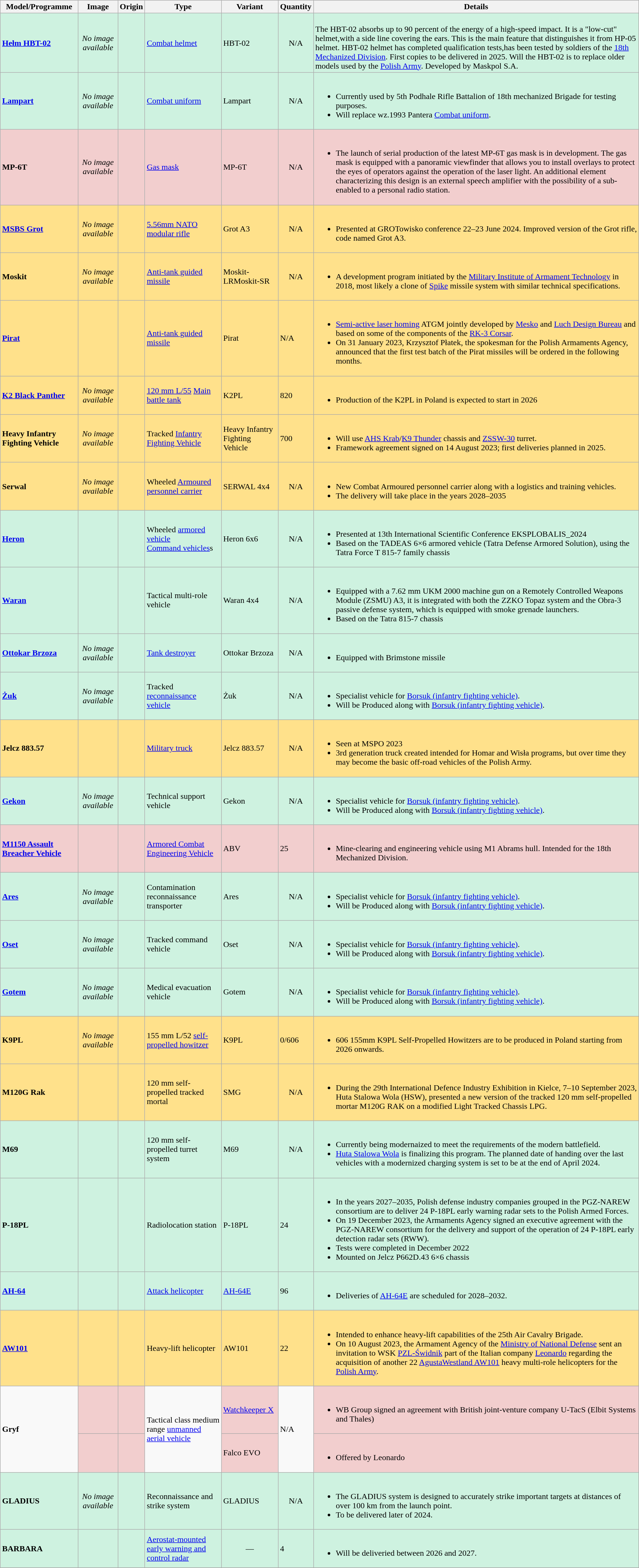<table class="wikitable">
<tr>
<th>Model/Programme</th>
<th>Image</th>
<th>Origin</th>
<th>Type</th>
<th>Variant</th>
<th>Quantity</th>
<th>Details</th>
</tr>
<tr>
<td style="background: #CEF2E0;"><strong><a href='#'>Hełm HBT-02</a></strong></td>
<td style="background: #CEF2E0;text-align: center"><em>No image available</em></td>
<td style="background: #CEF2E0;"><small></small></td>
<td style="background: #CEF2E0;"><a href='#'>Combat helmet</a></td>
<td style="background: #CEF2E0;">HBT-02</td>
<td style="background: #CEF2E0;text-align: center">N/A</td>
<td style="background: #CEF2E0;"><br>The HBT-02 absorbs up to 90 percent of the energy of a high-speed impact. It is a "low-cut" helmet,with a side line covering the ears. This is the main feature that distinguishes it from HP-05 helmet.
HBT-02 helmet has completed qualification tests,has been tested by soldiers of the <a href='#'>18th Mechanized Division</a>.
First copies to be delivered in 2025.
Will  the HBT-02 is to replace older models used by the <a href='#'>Polish Army</a>.
Developed by Maskpol S.A.</td>
</tr>
<tr>
<td style="background: #CEF2E0;"><strong><a href='#'>Lampart</a></strong></td>
<td style="background: #CEF2E0;text-align: center"><em>No image available</em></td>
<td style="background: #CEF2E0;"><small></small></td>
<td style="background: #CEF2E0;"><a href='#'>Combat uniform</a></td>
<td style="background: #CEF2E0;">Lampart</td>
<td style="background: #CEF2E0;text-align: center">N/A</td>
<td style="background: #CEF2E0;"><br><ul><li>Currently used by 5th Podhale Rifle Battalion of 18th mechanized Brigade for testing purposes.</li><li>Will replace wz.1993 Pantera <a href='#'>Combat uniform</a>.</li></ul></td>
</tr>
<tr>
<td style="background: #F2CECE;"><strong> MP-6T</strong></td>
<td style="background: #F2CECE;text-align: center"><em>No image available</em></td>
<td style="background: #F2CECE;"><small></small></td>
<td style="background: #F2CECE;"><a href='#'>Gas mask</a></td>
<td style="background: #F2CECE;">MP-6T</td>
<td style="background: #F2CECE;text-align: center">N/A</td>
<td style="background: #F2CECE;"><br><ul><li>The launch of serial production of the latest MP-6T gas mask is in development. The gas mask is equipped with a panoramic viewfinder that allows you to install overlays to protect the eyes of operators against the operation of the laser light. An additional element characterizing this design is an external speech amplifier with the possibility of a sub-enabled to a personal radio station.</li></ul></td>
</tr>
<tr>
<td style="background: #FFE18B;"><strong><a href='#'>MSBS Grot</a></strong></td>
<td style="background: #FFE18B;text-align: center"><em>No image available</em></td>
<td style="background: #FFE18B;"><small></small></td>
<td style="background: #FFE18B;"><a href='#'>5.56mm NATO</a> <a href='#'>modular rifle</a></td>
<td style="background: #FFE18B;">Grot A3</td>
<td style="background: #FFE18B;text-align: center">N/A</td>
<td style="background: #FFE18B;"><br><ul><li>Presented at GROTowisko conference 22–23 June 2024. Improved version of the Grot rifle, code named Grot A3.</li></ul></td>
</tr>
<tr>
<td style="background: #FFE18B;"><strong>Moskit</strong></td>
<td style="background: #FFE18B;text-align: center"><em>No image available</em></td>
<td style="background: #FFE18B;"><small></small></td>
<td style="background: #FFE18B;"><a href='#'>Anti-tank guided missile</a></td>
<td style="background: #FFE18B;">Moskit-LRMoskit-SR</td>
<td style="background: #FFE18B;text-align: center">N/A</td>
<td style="background: #FFE18B;"><br><ul><li>A development program initiated by the <a href='#'>Military Institute of Armament Technology</a> in 2018, most likely a clone of <a href='#'>Spike</a> missile system with similar technical specifications.</li></ul></td>
</tr>
<tr>
<td style="background: #FFE18B;"><strong><a href='#'>Pirat</a></strong></td>
<td style="background: #FFE18B;"></td>
<td style="background: #FFE18B;"><small></small><small></small></td>
<td style="background: #FFE18B;"><a href='#'>Anti-tank guided missile</a></td>
<td style="background: #FFE18B;">Pirat</td>
<td style="background: #FFE18B;" text-align: center">N/A</td>
<td style="background: #FFE18B;"><br><ul><li><a href='#'>Semi-active laser homing</a> ATGM jointly developed by <a href='#'>Mesko</a> and <a href='#'>Luch Design Bureau</a> and based on some of the components of the <a href='#'>RK-3 Corsar</a>.</li><li>On 31 January 2023, Krzysztof Płatek, the spokesman for the Polish Armaments Agency, announced that the first test batch of the Pirat missiles will be ordered in the following months.</li></ul></td>
</tr>
<tr>
<td style="background: #FFE18B;"><strong><a href='#'>K2 Black Panther</a></strong></td>
<td style="background: #FFE18B;text-align: center"><em>No image available</em></td>
<td style="background: #FFE18B;"><small></small><small></small></td>
<td style="background: #FFE18B;"><a href='#'>120 mm L/55</a> <a href='#'>Main battle tank</a></td>
<td style="background: #FFE18B;">K2PL</td>
<td style="background: #FFE18B;">820</td>
<td style="background: #FFE18B;"><br><ul><li>Production of the K2PL in Poland is expected to start in 2026 </li></ul></td>
</tr>
<tr>
<td style="background: #FFE18B;"><strong>Heavy Infantry Fighting Vehicle</strong></td>
<td style="background: #FFE18B;text-align: center"><em>No image available</em></td>
<td style="background: #FFE18B;"><small></small></td>
<td style="background: #FFE18B;">Tracked <a href='#'>Infantry Fighting Vehicle</a></td>
<td style="background: #FFE18B;">Heavy Infantry Fighting Vehicle</td>
<td style="background: #FFE18B;">700</td>
<td style="background: #FFE18B;"><br><ul><li>Will use <a href='#'>AHS Krab</a>/<a href='#'>K9 Thunder</a> chassis and <a href='#'>ZSSW-30</a> turret.</li><li>Framework agreement signed on 14 August 2023; first deliveries planned in 2025.</li></ul></td>
</tr>
<tr>
<td style="background: #FFE18B;"><strong>Serwal</strong></td>
<td style="background: #FFE18B;text-align: center"><em>No image available</em></td>
<td style="background: #FFE18B;"><small></small></td>
<td style="background: #FFE18B;">Wheeled <a href='#'>Armoured personnel carrier</a></td>
<td style="background: #FFE18B;">SERWAL 4x4</td>
<td style="background: #FFE18B;text-align: center">N/A</td>
<td style="background: #FFE18B;"><br><ul><li>New Combat Armoured personnel carrier along with a logistics and training vehicles.</li><li>The delivery will take place in the years 2028–2035</li></ul></td>
</tr>
<tr>
<td style="background: #CEF2E0;"><strong><a href='#'>Heron</a></strong></td>
<td style="background: #CEF2E0;"></td>
<td style="background: #CEF2E0;"><small> </small></td>
<td style="background: #CEF2E0;">Wheeled <a href='#'>armored vehicle</a><br><a href='#'>Command vehicles</a>s</td>
<td style="background: #CEF2E0;">Heron 6x6</td>
<td style="background: #CEF2E0;text-align: center">N/A</td>
<td style="background: #CEF2E0;"><br><ul><li>Presented at 13th International Scientific Conference EKSPLOBALIS_2024</li><li>Based on the TADEAS 6×6 armored vehicle (Tatra Defense Armored Solution), using the Tatra Force T 815-7 family chassis</li></ul></td>
</tr>
<tr>
<td style="background: #CEF2E0;"><strong><a href='#'>Waran</a></strong></td>
<td style="background: #CEF2E0;"></td>
<td style="background: #CEF2E0;"><small> </small></td>
<td style="background: #CEF2E0;">Tactical multi-role vehicle</td>
<td style="background: #CEF2E0;">Waran 4x4</td>
<td style="background: #CEF2E0;text-align: center">N/A</td>
<td style="background: #CEF2E0;"><br><ul><li>Equipped with a 7.62 mm UKM 2000 machine gun on a Remotely Controlled Weapons Module (ZSMU) A3, it is integrated with both the ZZKO Topaz system and the Obra-3 passive defense system, which is equipped with smoke grenade launchers.</li><li>Based on the Tatra 815-7 chassis</li></ul></td>
</tr>
<tr>
<td style="background: #CEF2E0;"><strong> <a href='#'>Ottokar Brzoza</a> </strong></td>
<td style="background: #CEF2E0;text-align: center"><em>No image available</em></td>
<td style="background: #CEF2E0;"><small> </small></td>
<td style="background: #CEF2E0;"><a href='#'>Tank destroyer</a></td>
<td style="background: #CEF2E0;">Ottokar Brzoza</td>
<td style="background: #CEF2E0;text-align: center">N/A</td>
<td style="background: #CEF2E0;"><br><ul><li>Equipped with Brimstone missile</li></ul></td>
</tr>
<tr>
<td style="background: #CEF2E0;"><strong> <a href='#'>Żuk</a></strong></td>
<td style="background: #CEF2E0;text-align: center"><em>No image available</em></td>
<td style="background: #CEF2E0;"><small></small></td>
<td style="background: #CEF2E0;">Tracked <a href='#'>reconnaissance vehicle</a></td>
<td style="background: #CEF2E0;">Żuk</td>
<td style="background: #CEF2E0;text-align: center">N/A</td>
<td style="background: #CEF2E0;"><br><ul><li>Specialist vehicle for <a href='#'>Borsuk (infantry fighting vehicle)</a>.</li><li>Will be Produced along with  <a href='#'>Borsuk (infantry fighting vehicle)</a>.</li></ul></td>
</tr>
<tr>
<td style="background: #FFE18B;"><strong>Jelcz 883.57</strong></td>
<td style="background: #FFE18B;  "></td>
<td style="background: #FFE18B;"><small></small></td>
<td style="background: #FFE18B;"><a href='#'>Military truck</a></td>
<td style="background: #FFE18B;">Jelcz 883.57</td>
<td style="background: #FFE18B;text-align: center">N/A</td>
<td style="background: #FFE18B;"><br><ul><li>Seen at MSPO 2023</li><li>3rd generation truck created intended for Homar and Wisła programs, but over time they may become the basic off-road vehicles of the Polish Army.</li></ul></td>
</tr>
<tr>
<td style="background: #CEF2E0;"><strong><a href='#'>Gekon</a></strong></td>
<td style="background: #CEF2E0;text-align: center"><em>No image available</em></td>
<td style="background: #CEF2E0;"><small></small></td>
<td style="background: #CEF2E0;">Technical support vehicle</td>
<td style="background: #CEF2E0;">Gekon</td>
<td style="background: #CEF2E0;text-align: center">N/A</td>
<td style="background: #CEF2E0;"><br><ul><li>Specialist vehicle for <a href='#'>Borsuk (infantry fighting vehicle)</a>.</li><li>Will be Produced along with  <a href='#'>Borsuk (infantry fighting vehicle)</a>.</li></ul></td>
</tr>
<tr>
<td style="background: #F2CECE;"><strong><a href='#'>M1150 Assault Breacher Vehicle</a></strong></td>
<td style="background: #F2CECE;"></td>
<td style="background: #F2CECE;"><small></small></td>
<td style="background: #F2CECE;"><a href='#'>Armored Combat Engineering Vehicle</a></td>
<td style="background: #F2CECE;">ABV</td>
<td style="background: #F2CECE;">25</td>
<td style="background: #F2CECE;"><br><ul><li>Mine-clearing and engineering vehicle using M1 Abrams hull. Intended for the 18th Mechanized Division.</li></ul></td>
</tr>
<tr>
<td style="background: #CEF2E0;"><strong><a href='#'>Ares</a></strong></td>
<td style="background: #CEF2E0;text-align: center"><em>No image available</em></td>
<td style="background: #CEF2E0;"><small></small></td>
<td style="background: #CEF2E0;">Contamination reconnaissance transporter</td>
<td style="background: #CEF2E0;">Ares</td>
<td style="background: #CEF2E0;text-align: center">N/A</td>
<td style="background: #CEF2E0;"><br><ul><li>Specialist vehicle for <a href='#'>Borsuk (infantry fighting vehicle)</a>.</li><li>Will be Produced along with  <a href='#'>Borsuk (infantry fighting vehicle)</a>.</li></ul></td>
</tr>
<tr>
<td style="background: #CEF2E0;"><strong><a href='#'>Oset</a></strong></td>
<td style="background: #CEF2E0;text-align: center"><em>No image available</em></td>
<td style="background: #CEF2E0;"><small></small></td>
<td style="background: #CEF2E0;">Tracked command vehicle</td>
<td style="background: #CEF2E0;">Oset</td>
<td style="background: #CEF2E0;text-align: center">N/A</td>
<td style="background: #CEF2E0;"><br><ul><li>Specialist vehicle for <a href='#'>Borsuk (infantry fighting vehicle)</a>.</li><li>Will be Produced along with  <a href='#'>Borsuk (infantry fighting vehicle)</a>.</li></ul></td>
</tr>
<tr>
<td style="background: #CEF2E0;"><strong><a href='#'>Gotem</a></strong></td>
<td style="background: #CEF2E0;text-align: center"><em>No image available</em></td>
<td style="background: #CEF2E0;"><small></small></td>
<td style="background: #CEF2E0;">Medical evacuation vehicle</td>
<td style="background: #CEF2E0;">Gotem</td>
<td style="background: #CEF2E0;text-align: center">N/A</td>
<td style="background: #CEF2E0;"><br><ul><li>Specialist vehicle for <a href='#'>Borsuk (infantry fighting vehicle)</a>.</li><li>Will be Produced along with  <a href='#'>Borsuk (infantry fighting vehicle)</a>.</li></ul></td>
</tr>
<tr>
<td style="background: #FFE18B;"><strong>K9PL</strong></td>
<td style="background: #FFE18B;text-align: center"><em>No image available</em></td>
<td style="background: #FFE18B;"><small></small> <small></small></td>
<td style="background: #FFE18B;">155 mm L/52 <a href='#'>self-propelled howitzer</a></td>
<td style="background: #FFE18B;">K9PL</td>
<td style="background: #FFE18B;">0/606</td>
<td style="background: #FFE18B;"><br><ul><li>606 155mm K9PL Self-Propelled Howitzers are to be produced in Poland starting from 2026 onwards.</li></ul></td>
</tr>
<tr>
<td style="background: #FFE18B;"><strong>M120G Rak</strong></td>
<td style="background: #FFE18B;"></td>
<td style="background: #FFE18B;"><small></small></td>
<td style="background: #FFE18B;">120 mm self-propelled tracked mortal</td>
<td style="background: #FFE18B;">SMG</td>
<td style="background: #FFE18B;text-align: center">N/A</td>
<td style="background: #FFE18B;"><br><ul><li>During the 29th International Defence Industry Exhibition in Kielce, 7–10 September 2023, Huta Stalowa Wola (HSW), presented a new version of the tracked 120 mm self-propelled mortar M120G RAK on a modified Light Tracked Chassis LPG.</li></ul></td>
</tr>
<tr>
<td style="background: #CEF2E0;"><strong>M69</strong></td>
<td style="background: #CEF2E0;"></td>
<td style="background: #CEF2E0;"><small></small></td>
<td style="background: #CEF2E0;">120 mm self-propelled turret system</td>
<td style="background: #CEF2E0;">M69</td>
<td style="background: #CEF2E0;text-align: center">N/A</td>
<td style="background: #CEF2E0;"><br><ul><li>Currently being modernaized to meet the requirements of the modern battlefield.</li><li><a href='#'>Huta Stalowa Wola</a> is finalizing this program. The planned date of handing over the last vehicles with a modernized charging system is set to be at the end of April 2024.</li></ul></td>
</tr>
<tr>
<td style="background: #CEF2E0;"><strong>P-18PL</strong></td>
<td style="background: #CEF2E0;"></td>
<td style="background: #CEF2E0;"><small></small></td>
<td style="background: #CEF2E0;">Radiolocation station</td>
<td style="background: #CEF2E0;">P-18PL</td>
<td style="background: #CEF2E0;">24</td>
<td style="background: #CEF2E0;"><br><ul><li>In the years 2027–2035, Polish defense industry companies grouped in the PGZ-NAREW consortium are to deliver 24 P-18PL early warning radar sets to the Polish Armed Forces.</li><li>On 19 December 2023, the Armaments Agency signed an executive agreement with the PGZ-NAREW consortium for the delivery and support of the operation of 24 P-18PL early detection radar sets (RWW).</li><li>Tests were completed in December 2022</li><li>Mounted on Jelcz P662D.43 6×6 chassis</li></ul></td>
</tr>
<tr>
<td style="background: #CEF2E0;"><strong><a href='#'>AH-64</a></strong></td>
<td style="background: #CEF2E0;"></td>
<td style="background: #CEF2E0;"><small></small></td>
<td style="background: #CEF2E0;"><a href='#'>Attack helicopter</a></td>
<td style="background: #CEF2E0;"><a href='#'>AH-64E</a></td>
<td style="background: #CEF2E0;">96</td>
<td style="background: #CEF2E0;"><br><ul><li>Deliveries of <a href='#'>AH-64E</a> are scheduled for 2028–2032.</li></ul></td>
</tr>
<tr>
<td style="background: #FFE18B;"><strong><a href='#'>AW101</a></strong></td>
<td style="background: #FFE18B;"></td>
<td style="background: #FFE18B;"><small></small></td>
<td style="background: #FFE18B;">Heavy-lift helicopter</td>
<td style="background: #FFE18B;">AW101</td>
<td style="background: #FFE18B;">22</td>
<td style="background: #FFE18B;"><br><ul><li>Intended to enhance heavy-lift capabilities of the 25th Air Cavalry Brigade.</li><li>On 10 August 2023, the Armament Agency of the <a href='#'>Ministry of National Defense</a> sent an invitation to WSK <a href='#'>PZL-Świdnik</a> part of the Italian company <a href='#'>Leonardo</a> regarding the acquisition of another 22 <a href='#'>AgustaWestland AW101</a> heavy multi-role helicopters for the <a href='#'>Polish Army</a>.</li></ul></td>
</tr>
<tr>
<td rowspan="2"><strong>Gryf </strong></td>
<td style="background: #F2CECE;"></td>
<td style="background: #F2CECE;"><small></small> <small></small> <small></small></td>
<td rowspan="2">Tactical class medium range <a href='#'>unmanned aerial vehicle</a></td>
<td style="background: #F2CECE;"><a href='#'>Watchkeeper X</a></td>
<td rowspan="2">N/A</td>
<td style="background: #F2CECE;"><br><ul><li>WB Group signed an agreement with British joint-venture company U-TacS (Elbit Systems and Thales)</li></ul></td>
</tr>
<tr>
<td style="background: #F2CECE;"></td>
<td style="background: #F2CECE;"><small></small></td>
<td style="background: #F2CECE;">Falco EVO</td>
<td style="background: #F2CECE;"><br><ul><li>Offered by Leonardo </li></ul></td>
</tr>
<tr>
<td style="background: #CEF2E0;"><strong> GLADIUS</strong></td>
<td style="background: #CEF2E0;text-align: center"><em>No image available</em></td>
<td style="background: #CEF2E0;"><small></small></td>
<td style="background: #CEF2E0;">Reconnaissance and strike system</td>
<td style="background: #CEF2E0;">GLADIUS</td>
<td style="background: #CEF2E0;text-align: center">N/A</td>
<td style="background: #CEF2E0;"><br><ul><li>The GLADIUS system is designed to accurately strike important targets at distances of over 100 km from the launch point.</li><li>To be delivered later of 2024.</li></ul></td>
</tr>
<tr>
<td style="background: #CEF2E0;"><strong>BARBARA</strong></td>
<td style="background: #CEF2E0;"></td>
<td style="background: #CEF2E0;"><small></small></td>
<td style="background: #CEF2E0;"><a href='#'>Aerostat-mounted</a> <a href='#'>early warning and control radar</a></td>
<td style="background: #CEF2E0;text-align: center">—</td>
<td style="background: #CEF2E0;">4</td>
<td style="background: #CEF2E0;"><br><ul><li>Will be deliveried between 2026 and 2027.</li></ul></td>
</tr>
<tr>
</tr>
</table>
